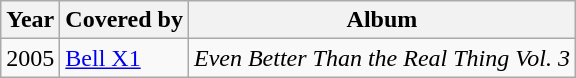<table class="wikitable">
<tr>
<th>Year</th>
<th>Covered by</th>
<th>Album</th>
</tr>
<tr>
<td>2005</td>
<td><a href='#'>Bell X1</a></td>
<td><em>Even Better Than the Real Thing Vol. 3</em></td>
</tr>
</table>
